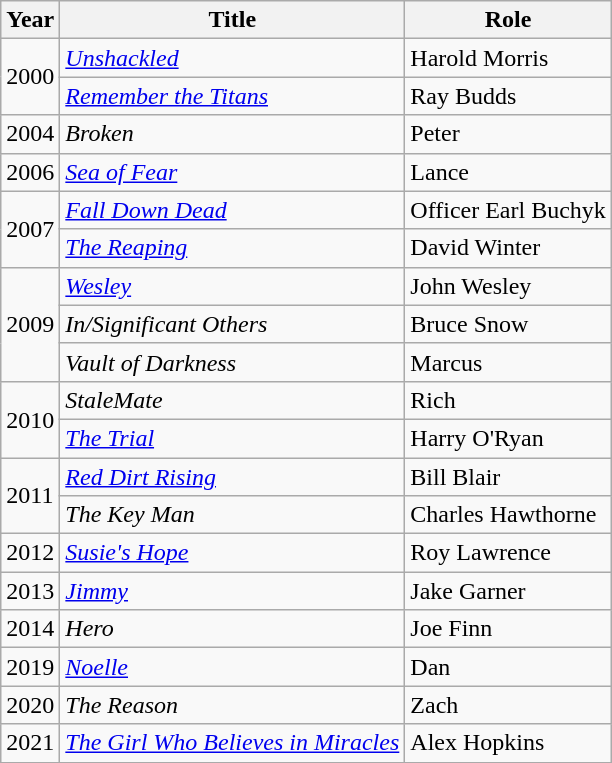<table class="wikitable sortable plainrowheaders">
<tr>
<th scope="col">Year</th>
<th scope="col">Title</th>
<th scope="col">Role</th>
</tr>
<tr>
<td rowspan=2>2000</td>
<td><em><a href='#'>Unshackled</a></em></td>
<td>Harold Morris</td>
</tr>
<tr>
<td><em><a href='#'>Remember the Titans</a></em></td>
<td>Ray Budds</td>
</tr>
<tr>
<td>2004</td>
<td><em>Broken</em></td>
<td>Peter</td>
</tr>
<tr>
<td>2006</td>
<td><em><a href='#'>Sea of Fear</a></em></td>
<td>Lance</td>
</tr>
<tr>
<td rowspan=2>2007</td>
<td><em><a href='#'>Fall Down Dead</a></em></td>
<td>Officer Earl Buchyk</td>
</tr>
<tr>
<td><em><a href='#'>The Reaping</a></em></td>
<td>David Winter</td>
</tr>
<tr>
<td rowspan=3>2009</td>
<td><em><a href='#'>Wesley</a></em></td>
<td>John Wesley</td>
</tr>
<tr>
<td><em>In/Significant Others</em></td>
<td>Bruce Snow</td>
</tr>
<tr>
<td><em>Vault of Darkness</em></td>
<td>Marcus</td>
</tr>
<tr>
<td rowspan=2>2010</td>
<td><em>StaleMate</em></td>
<td>Rich</td>
</tr>
<tr>
<td><em><a href='#'>The Trial</a></em></td>
<td>Harry O'Ryan</td>
</tr>
<tr>
<td rowspan=2>2011</td>
<td><em><a href='#'>Red Dirt Rising</a></em></td>
<td>Bill Blair</td>
</tr>
<tr>
<td><em>The Key Man</em></td>
<td>Charles Hawthorne</td>
</tr>
<tr>
<td>2012</td>
<td><em><a href='#'>Susie's Hope</a></em></td>
<td>Roy Lawrence</td>
</tr>
<tr>
<td>2013</td>
<td><em><a href='#'>Jimmy</a></em></td>
<td>Jake Garner</td>
</tr>
<tr>
<td>2014</td>
<td><em>Hero</em></td>
<td>Joe Finn</td>
</tr>
<tr>
<td>2019</td>
<td><em><a href='#'>Noelle</a></em></td>
<td>Dan</td>
</tr>
<tr>
<td>2020</td>
<td><em>The Reason</em></td>
<td>Zach</td>
</tr>
<tr>
<td>2021</td>
<td><em><a href='#'>The Girl Who Believes in Miracles</a></em></td>
<td>Alex Hopkins</td>
</tr>
</table>
